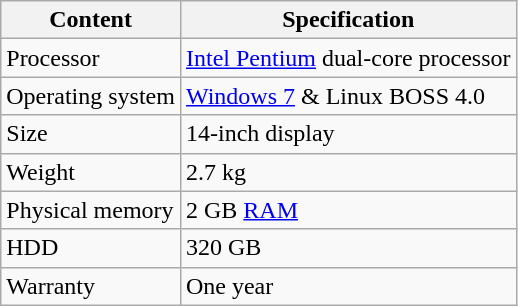<table class="wikitable">
<tr>
<th>Content</th>
<th>Specification</th>
</tr>
<tr>
<td>Processor</td>
<td><a href='#'>Intel Pentium</a> dual-core processor</td>
</tr>
<tr>
<td>Operating system</td>
<td><a href='#'>Windows 7</a> & Linux BOSS 4.0</td>
</tr>
<tr>
<td>Size</td>
<td>14-inch display</td>
</tr>
<tr>
<td>Weight</td>
<td>2.7 kg</td>
</tr>
<tr>
<td>Physical memory</td>
<td>2 GB <a href='#'>RAM</a></td>
</tr>
<tr>
<td>HDD</td>
<td>320 GB</td>
</tr>
<tr>
<td>Warranty</td>
<td>One year</td>
</tr>
</table>
